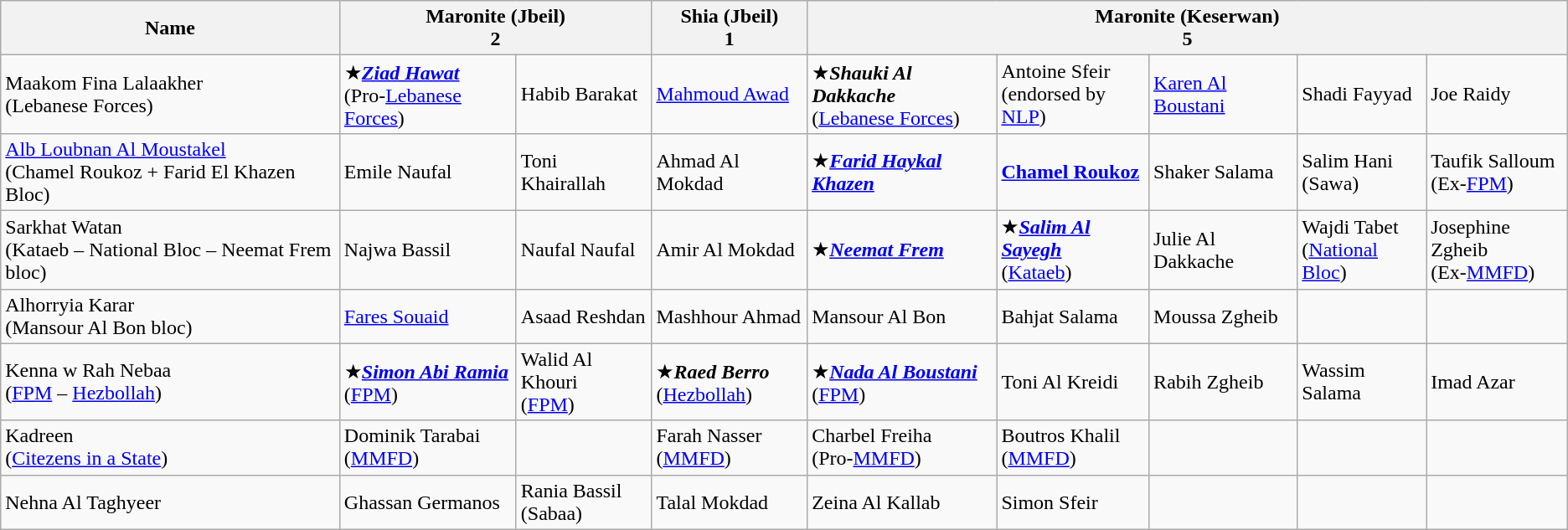<table class="wikitable">
<tr>
<th>Name</th>
<th colspan="2">Maronite (Jbeil)<br>2</th>
<th>Shia (Jbeil)<br>1</th>
<th colspan="5">Maronite (Keserwan)<br>5</th>
</tr>
<tr>
<td>Maakom Fina Lalaakher<br>(Lebanese Forces)</td>
<td>★<strong><em><a href='#'>Ziad Hawat</a></em></strong><br>(Pro-<a href='#'>Lebanese Forces</a>)</td>
<td>Habib Barakat</td>
<td><a href='#'>Mahmoud Awad</a></td>
<td>★<strong><em>Shauki Al Dakkache</em></strong><br>(<a href='#'>Lebanese Forces</a>)</td>
<td>Antoine Sfeir<br>(endorsed by <a href='#'>NLP</a>)</td>
<td><a href='#'>Karen Al Boustani</a></td>
<td>Shadi Fayyad</td>
<td>Joe Raidy</td>
</tr>
<tr>
<td><a href='#'>Alb Loubnan Al Moustakel</a><br>(Chamel Roukoz + Farid El Khazen Bloc)</td>
<td>Emile Naufal</td>
<td>Toni Khairallah</td>
<td>Ahmad Al Mokdad</td>
<td>★<strong><em><a href='#'>Farid Haykal Khazen</a></em></strong></td>
<td><strong><a href='#'>Chamel Roukoz</a></strong></td>
<td>Shaker Salama<br></td>
<td>Salim Hani<br>(Sawa)</td>
<td>Taufik Salloum<br>(Ex-<a href='#'>FPM</a>)</td>
</tr>
<tr>
<td>Sarkhat Watan<br>(Kataeb – National Bloc – Neemat Frem bloc)</td>
<td>Najwa Bassil</td>
<td>Naufal Naufal</td>
<td>Amir Al Mokdad</td>
<td>★<strong><em><a href='#'>Neemat Frem</a></em></strong></td>
<td>★<strong><em><a href='#'>Salim Al Sayegh</a></em></strong><br>(<a href='#'>Kataeb</a>)</td>
<td>Julie Al Dakkache</td>
<td>Wajdi Tabet<br>(<a href='#'>National Bloc</a>)</td>
<td>Josephine Zgheib<br>(Ex-<a href='#'>MMFD</a>)</td>
</tr>
<tr>
<td>Alhorryia Karar<br>(Mansour Al Bon bloc)</td>
<td><a href='#'>Fares Souaid</a></td>
<td>Asaad Reshdan</td>
<td>Mashhour Ahmad</td>
<td>Mansour Al Bon</td>
<td>Bahjat Salama</td>
<td>Moussa Zgheib</td>
<td></td>
<td></td>
</tr>
<tr>
<td>Kenna w Rah Nebaa<br>(<a href='#'>FPM</a> – <a href='#'>Hezbollah</a>)</td>
<td>★<strong><em><a href='#'>Simon Abi Ramia</a></em></strong><br>(<a href='#'>FPM</a>)</td>
<td>Walid Al Khouri<br>(<a href='#'>FPM</a>)</td>
<td>★<strong><em>Raed Berro</em></strong><br>(<a href='#'>Hezbollah</a>)</td>
<td>★<strong><em><a href='#'>Nada Al Boustani</a></em></strong><br>(<a href='#'>FPM</a>)</td>
<td>Toni Al Kreidi</td>
<td>Rabih Zgheib</td>
<td>Wassim Salama</td>
<td>Imad Azar</td>
</tr>
<tr>
<td>Kadreen<br>(<a href='#'>Citezens in a State</a>)</td>
<td>Dominik Tarabai<br>(<a href='#'>MMFD</a>)</td>
<td></td>
<td>Farah Nasser<br>(<a href='#'>MMFD</a>)</td>
<td>Charbel Freiha<br>(Pro-<a href='#'>MMFD</a>)</td>
<td>Boutros Khalil<br>(<a href='#'>MMFD</a>)</td>
<td></td>
<td></td>
<td></td>
</tr>
<tr>
<td>Nehna Al Taghyeer</td>
<td>Ghassan Germanos</td>
<td>Rania Bassil<br>(Sabaa)</td>
<td>Talal Mokdad</td>
<td>Zeina Al Kallab</td>
<td>Simon Sfeir</td>
<td></td>
<td></td>
<td></td>
</tr>
</table>
